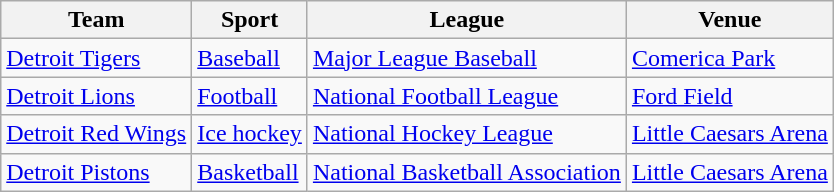<table class="wikitable sortable">
<tr>
<th>Team</th>
<th>Sport</th>
<th>League</th>
<th>Venue</th>
</tr>
<tr>
<td><a href='#'>Detroit Tigers</a></td>
<td><a href='#'>Baseball</a></td>
<td><a href='#'>Major League Baseball</a></td>
<td><a href='#'>Comerica Park</a></td>
</tr>
<tr>
<td><a href='#'>Detroit Lions</a></td>
<td><a href='#'>Football</a></td>
<td><a href='#'>National Football League</a></td>
<td><a href='#'>Ford Field</a></td>
</tr>
<tr>
<td><a href='#'>Detroit Red Wings</a></td>
<td><a href='#'>Ice hockey</a></td>
<td><a href='#'>National Hockey League</a></td>
<td><a href='#'>Little Caesars Arena</a></td>
</tr>
<tr>
<td><a href='#'>Detroit Pistons</a></td>
<td><a href='#'>Basketball</a></td>
<td><a href='#'>National Basketball Association</a></td>
<td><a href='#'>Little Caesars Arena</a></td>
</tr>
</table>
